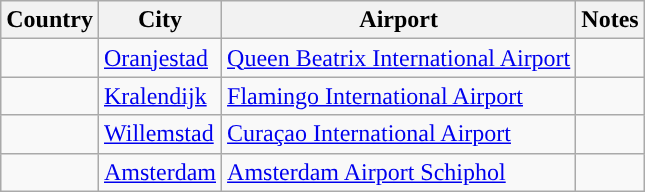<table class="sortable wikitable">
<tr>
<th>Country</th>
<th>City</th>
<th>Airport</th>
<th>Notes</th>
</tr>
<tr>
<td></td>
<td><a href='#'>Oranjestad</a></td>
<td><a href='#'>Queen Beatrix International Airport</a></td>
<td></td>
</tr>
<tr>
<td></td>
<td><a href='#'>Kralendijk</a></td>
<td><a href='#'>Flamingo International Airport</a></td>
<td></td>
</tr>
<tr>
<td></td>
<td><a href='#'>Willemstad</a></td>
<td><a href='#'>Curaçao International Airport</a></td>
<td></td>
</tr>
<tr>
<td></td>
<td><a href='#'>Amsterdam</a></td>
<td><a href='#'>Amsterdam Airport Schiphol</a></td>
<td></td>
</tr>
</table>
